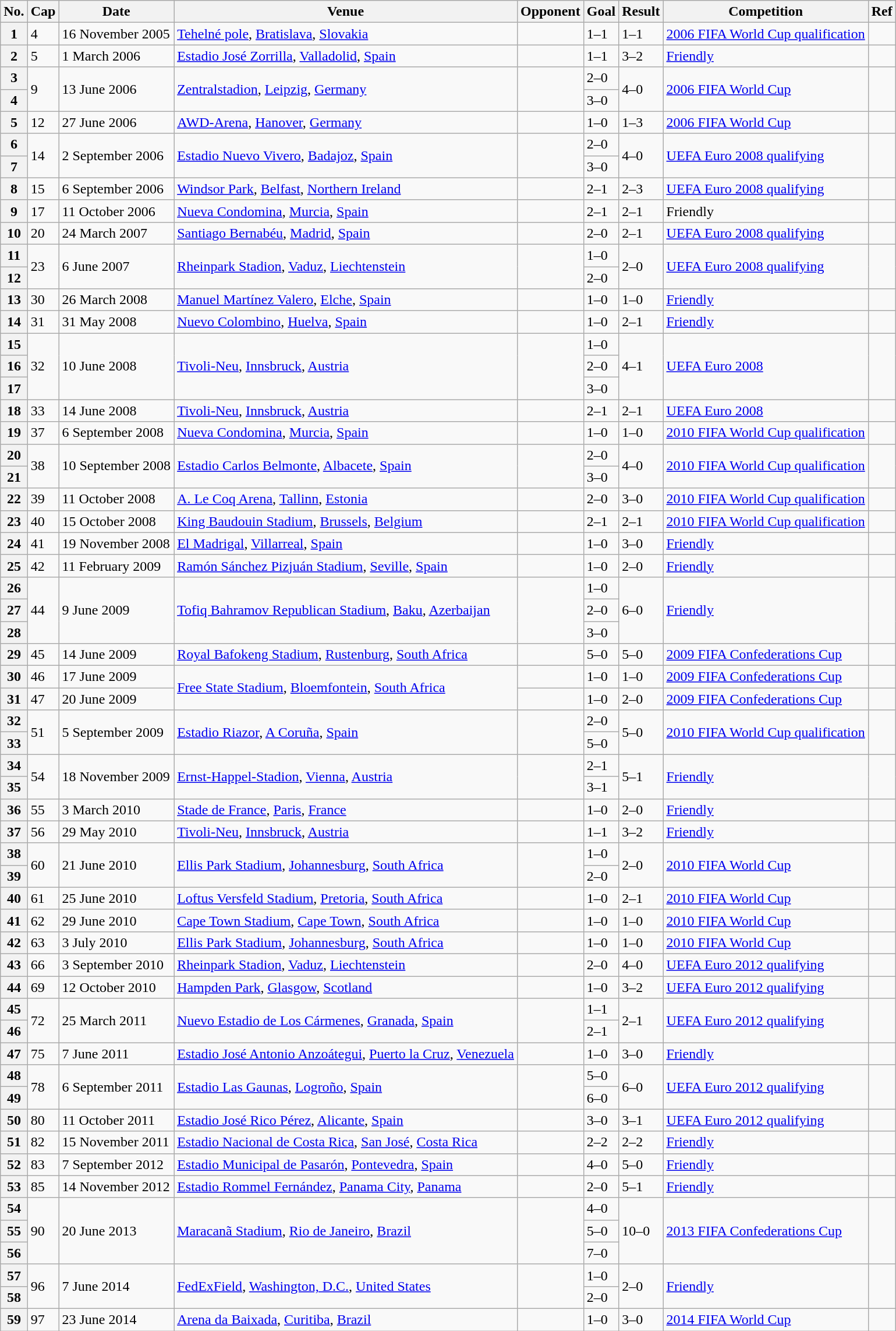<table class="wikitable sortable">
<tr>
<th scope=col>No.</th>
<th scope=col>Cap</th>
<th scope=col>Date</th>
<th scope=col>Venue</th>
<th scope=col>Opponent</th>
<th scope=col>Goal</th>
<th scope=col>Result</th>
<th scope=col>Competition</th>
<th scope=col class=unsortable>Ref</th>
</tr>
<tr>
<th scope=row>1</th>
<td>4</td>
<td>16 November 2005</td>
<td><a href='#'>Tehelné pole</a>, <a href='#'>Bratislava</a>, <a href='#'>Slovakia</a></td>
<td></td>
<td>1–1</td>
<td>1–1</td>
<td><a href='#'>2006 FIFA World Cup qualification</a></td>
<td></td>
</tr>
<tr>
<th scope=row>2</th>
<td>5</td>
<td>1 March 2006</td>
<td><a href='#'>Estadio José Zorrilla</a>, <a href='#'>Valladolid</a>, <a href='#'>Spain</a></td>
<td></td>
<td>1–1</td>
<td>3–2</td>
<td><a href='#'>Friendly</a></td>
<td></td>
</tr>
<tr>
<th scope=row>3</th>
<td rowspan=2>9</td>
<td rowspan=2>13 June 2006</td>
<td rowspan=2><a href='#'>Zentralstadion</a>, <a href='#'>Leipzig</a>, <a href='#'>Germany</a></td>
<td rowspan=2></td>
<td>2–0</td>
<td rowspan=2>4–0</td>
<td rowspan="2"><a href='#'>2006 FIFA World Cup</a></td>
<td rowspan=2></td>
</tr>
<tr>
<th scope=row>4</th>
<td>3–0</td>
</tr>
<tr>
<th scope=row>5</th>
<td>12</td>
<td>27 June 2006</td>
<td><a href='#'>AWD-Arena</a>, <a href='#'>Hanover</a>, <a href='#'>Germany</a></td>
<td></td>
<td>1–0</td>
<td>1–3</td>
<td><a href='#'>2006 FIFA World Cup</a></td>
<td></td>
</tr>
<tr>
<th scope=row>6</th>
<td rowspan=2>14</td>
<td rowspan=2>2 September 2006</td>
<td rowspan=2><a href='#'>Estadio Nuevo Vivero</a>, <a href='#'>Badajoz</a>, <a href='#'>Spain</a></td>
<td rowspan=2></td>
<td>2–0</td>
<td rowspan=2>4–0</td>
<td rowspan="2"><a href='#'>UEFA Euro 2008 qualifying</a></td>
<td rowspan=2></td>
</tr>
<tr>
<th scope=row>7</th>
<td>3–0</td>
</tr>
<tr>
<th scope=row>8</th>
<td>15</td>
<td>6 September 2006</td>
<td><a href='#'>Windsor Park</a>, <a href='#'>Belfast</a>, <a href='#'>Northern Ireland</a></td>
<td></td>
<td>2–1</td>
<td>2–3</td>
<td><a href='#'>UEFA Euro 2008 qualifying</a></td>
<td></td>
</tr>
<tr>
<th scope=row>9</th>
<td>17</td>
<td>11 October 2006</td>
<td><a href='#'>Nueva Condomina</a>, <a href='#'>Murcia</a>, <a href='#'>Spain</a></td>
<td></td>
<td>2–1</td>
<td>2–1</td>
<td>Friendly</td>
<td></td>
</tr>
<tr>
<th scope=row>10</th>
<td>20</td>
<td>24 March 2007</td>
<td><a href='#'>Santiago Bernabéu</a>, <a href='#'>Madrid</a>, <a href='#'>Spain</a></td>
<td></td>
<td>2–0</td>
<td>2–1</td>
<td><a href='#'>UEFA Euro 2008 qualifying</a></td>
<td></td>
</tr>
<tr>
<th scope=row>11</th>
<td rowspan=2>23</td>
<td rowspan=2>6 June 2007</td>
<td rowspan=2><a href='#'>Rheinpark Stadion</a>, <a href='#'>Vaduz</a>, <a href='#'>Liechtenstein</a></td>
<td rowspan=2></td>
<td>1–0</td>
<td rowspan=2>2–0</td>
<td rowspan="2"><a href='#'>UEFA Euro 2008 qualifying</a></td>
<td rowspan="2"></td>
</tr>
<tr>
<th scope=row>12</th>
<td>2–0</td>
</tr>
<tr>
<th scope=row>13</th>
<td>30</td>
<td>26 March 2008</td>
<td><a href='#'>Manuel Martínez Valero</a>, <a href='#'>Elche</a>, <a href='#'>Spain</a></td>
<td></td>
<td>1–0</td>
<td>1–0</td>
<td><a href='#'>Friendly</a></td>
<td></td>
</tr>
<tr>
<th scope=row>14</th>
<td>31</td>
<td>31 May 2008</td>
<td><a href='#'>Nuevo Colombino</a>, <a href='#'>Huelva</a>, <a href='#'>Spain</a></td>
<td></td>
<td>1–0</td>
<td>2–1</td>
<td><a href='#'>Friendly</a></td>
<td></td>
</tr>
<tr>
<th scope=row>15</th>
<td rowspan=3>32</td>
<td rowspan=3>10 June 2008</td>
<td rowspan="3"><a href='#'>Tivoli-Neu</a>, <a href='#'>Innsbruck</a>, <a href='#'>Austria</a></td>
<td rowspan=3></td>
<td>1–0</td>
<td rowspan=3>4–1</td>
<td rowspan="3"><a href='#'>UEFA Euro 2008</a></td>
<td rowspan=3></td>
</tr>
<tr>
<th scope=row>16</th>
<td>2–0</td>
</tr>
<tr>
<th scope=row>17</th>
<td>3–0</td>
</tr>
<tr>
<th scope=row>18</th>
<td>33</td>
<td>14 June 2008</td>
<td><a href='#'>Tivoli-Neu</a>, <a href='#'>Innsbruck</a>, <a href='#'>Austria</a></td>
<td></td>
<td>2–1</td>
<td>2–1</td>
<td><a href='#'>UEFA Euro 2008</a></td>
<td></td>
</tr>
<tr>
<th scope=row>19</th>
<td>37</td>
<td>6 September 2008</td>
<td><a href='#'>Nueva Condomina</a>, <a href='#'>Murcia</a>, <a href='#'>Spain</a></td>
<td></td>
<td>1–0</td>
<td>1–0</td>
<td><a href='#'>2010 FIFA World Cup qualification</a></td>
<td></td>
</tr>
<tr>
<th scope=row>20</th>
<td rowspan=2>38</td>
<td rowspan=2>10 September 2008</td>
<td rowspan=2><a href='#'>Estadio Carlos Belmonte</a>, <a href='#'>Albacete</a>, <a href='#'>Spain</a></td>
<td rowspan=2></td>
<td>2–0</td>
<td rowspan=2>4–0</td>
<td rowspan="2"><a href='#'>2010 FIFA World Cup qualification</a></td>
<td rowspan="2"></td>
</tr>
<tr>
<th scope=row>21</th>
<td>3–0</td>
</tr>
<tr>
<th scope=row>22</th>
<td>39</td>
<td>11 October 2008</td>
<td><a href='#'>A. Le Coq Arena</a>, <a href='#'>Tallinn</a>, <a href='#'>Estonia</a></td>
<td></td>
<td>2–0</td>
<td>3–0</td>
<td><a href='#'>2010 FIFA World Cup qualification</a></td>
<td></td>
</tr>
<tr>
<th scope=row>23</th>
<td>40</td>
<td>15 October 2008</td>
<td><a href='#'>King Baudouin Stadium</a>, <a href='#'>Brussels</a>, <a href='#'>Belgium</a></td>
<td></td>
<td>2–1</td>
<td>2–1</td>
<td><a href='#'>2010 FIFA World Cup qualification</a></td>
<td></td>
</tr>
<tr>
<th scope=row>24</th>
<td>41</td>
<td>19 November 2008</td>
<td><a href='#'>El Madrigal</a>, <a href='#'>Villarreal</a>, <a href='#'>Spain</a></td>
<td></td>
<td>1–0</td>
<td>3–0</td>
<td><a href='#'>Friendly</a></td>
<td></td>
</tr>
<tr>
<th scope=row>25</th>
<td>42</td>
<td>11 February 2009</td>
<td><a href='#'>Ramón Sánchez Pizjuán Stadium</a>, <a href='#'>Seville</a>, <a href='#'>Spain</a></td>
<td></td>
<td>1–0</td>
<td>2–0</td>
<td><a href='#'>Friendly</a></td>
<td></td>
</tr>
<tr>
<th scope=row>26</th>
<td rowspan=3>44</td>
<td rowspan=3>9 June 2009</td>
<td rowspan=3><a href='#'>Tofiq Bahramov Republican Stadium</a>, <a href='#'>Baku</a>, <a href='#'>Azerbaijan</a></td>
<td rowspan=3></td>
<td>1–0</td>
<td rowspan=3>6–0</td>
<td rowspan="3"><a href='#'>Friendly</a></td>
<td rowspan="3"></td>
</tr>
<tr>
<th scope=row>27</th>
<td>2–0</td>
</tr>
<tr>
<th scope=row>28</th>
<td>3–0</td>
</tr>
<tr>
<th scope=row>29</th>
<td>45</td>
<td>14 June 2009</td>
<td><a href='#'>Royal Bafokeng Stadium</a>, <a href='#'>Rustenburg</a>, <a href='#'>South Africa</a></td>
<td></td>
<td>5–0</td>
<td>5–0</td>
<td><a href='#'>2009 FIFA Confederations Cup</a></td>
<td></td>
</tr>
<tr>
<th scope=row>30</th>
<td>46</td>
<td>17 June 2009</td>
<td rowspan=2><a href='#'>Free State Stadium</a>, <a href='#'>Bloemfontein</a>, <a href='#'>South Africa</a></td>
<td></td>
<td>1–0</td>
<td>1–0</td>
<td><a href='#'>2009 FIFA Confederations Cup</a></td>
<td></td>
</tr>
<tr>
<th scope=row>31</th>
<td>47</td>
<td>20 June 2009</td>
<td></td>
<td>1–0</td>
<td>2–0</td>
<td><a href='#'>2009 FIFA Confederations Cup</a></td>
<td></td>
</tr>
<tr>
<th scope=row>32</th>
<td rowspan=2>51</td>
<td rowspan=2>5 September 2009</td>
<td rowspan=2><a href='#'>Estadio Riazor</a>, <a href='#'>A Coruña</a>, <a href='#'>Spain</a></td>
<td rowspan=2></td>
<td>2–0</td>
<td rowspan=2>5–0</td>
<td rowspan=2><a href='#'>2010 FIFA World Cup qualification</a></td>
<td rowspan=2></td>
</tr>
<tr>
<th scope=row>33</th>
<td>5–0</td>
</tr>
<tr>
<th scope=row>34</th>
<td rowspan=2>54</td>
<td rowspan=2>18 November 2009</td>
<td rowspan=2><a href='#'>Ernst-Happel-Stadion</a>, <a href='#'>Vienna</a>, <a href='#'>Austria</a></td>
<td rowspan=2></td>
<td>2–1</td>
<td rowspan=2>5–1</td>
<td rowspan="2"><a href='#'>Friendly</a></td>
<td rowspan=2></td>
</tr>
<tr>
<th scope=row>35</th>
<td>3–1</td>
</tr>
<tr>
<th scope=row>36</th>
<td>55</td>
<td>3 March 2010</td>
<td><a href='#'>Stade de France</a>, <a href='#'>Paris</a>, <a href='#'>France</a></td>
<td></td>
<td>1–0</td>
<td>2–0</td>
<td><a href='#'>Friendly</a></td>
<td></td>
</tr>
<tr>
<th scope=row>37</th>
<td>56</td>
<td>29 May 2010</td>
<td><a href='#'>Tivoli-Neu</a>, <a href='#'>Innsbruck</a>, <a href='#'>Austria</a></td>
<td></td>
<td>1–1</td>
<td>3–2</td>
<td><a href='#'>Friendly</a></td>
<td></td>
</tr>
<tr>
<th scope=row>38</th>
<td rowspan=2>60</td>
<td rowspan=2>21 June 2010</td>
<td rowspan=2><a href='#'>Ellis Park Stadium</a>, <a href='#'>Johannesburg</a>, <a href='#'>South Africa</a></td>
<td rowspan=2></td>
<td>1–0</td>
<td rowspan=2>2–0</td>
<td rowspan="2"><a href='#'>2010 FIFA World Cup</a></td>
<td rowspan=2></td>
</tr>
<tr>
<th scope=row>39</th>
<td>2–0</td>
</tr>
<tr>
<th scope=row>40</th>
<td>61</td>
<td>25 June 2010</td>
<td><a href='#'>Loftus Versfeld Stadium</a>, <a href='#'>Pretoria</a>, <a href='#'>South Africa</a></td>
<td></td>
<td>1–0</td>
<td>2–1</td>
<td><a href='#'>2010 FIFA World Cup</a></td>
<td></td>
</tr>
<tr>
<th scope=row>41</th>
<td>62</td>
<td>29 June 2010</td>
<td><a href='#'>Cape Town Stadium</a>, <a href='#'>Cape Town</a>, <a href='#'>South Africa</a></td>
<td></td>
<td>1–0</td>
<td>1–0</td>
<td><a href='#'>2010 FIFA World Cup</a></td>
<td></td>
</tr>
<tr>
<th scope=row>42</th>
<td>63</td>
<td>3 July 2010</td>
<td><a href='#'>Ellis Park Stadium</a>, <a href='#'>Johannesburg</a>, <a href='#'>South Africa</a></td>
<td></td>
<td>1–0</td>
<td>1–0</td>
<td><a href='#'>2010 FIFA World Cup</a></td>
<td></td>
</tr>
<tr>
<th scope=row>43</th>
<td>66</td>
<td>3 September 2010</td>
<td><a href='#'>Rheinpark Stadion</a>, <a href='#'>Vaduz</a>, <a href='#'>Liechtenstein</a></td>
<td></td>
<td>2–0</td>
<td>4–0</td>
<td><a href='#'>UEFA Euro 2012 qualifying</a></td>
<td></td>
</tr>
<tr>
<th scope=row>44</th>
<td>69</td>
<td>12 October 2010</td>
<td><a href='#'>Hampden Park</a>, <a href='#'>Glasgow</a>, <a href='#'>Scotland</a></td>
<td></td>
<td>1–0</td>
<td>3–2</td>
<td><a href='#'>UEFA Euro 2012 qualifying</a></td>
<td></td>
</tr>
<tr>
<th scope=row>45</th>
<td rowspan=2>72</td>
<td rowspan=2>25 March 2011</td>
<td rowspan=2><a href='#'>Nuevo Estadio de Los Cármenes</a>, <a href='#'>Granada</a>, <a href='#'>Spain</a></td>
<td rowspan=2></td>
<td>1–1</td>
<td rowspan=2>2–1</td>
<td rowspan="2"><a href='#'>UEFA Euro 2012 qualifying</a></td>
<td rowspan="2"></td>
</tr>
<tr>
<th scope=row>46</th>
<td>2–1</td>
</tr>
<tr>
<th scope=row>47</th>
<td>75</td>
<td>7 June 2011</td>
<td><a href='#'>Estadio José Antonio Anzoátegui</a>, <a href='#'>Puerto la Cruz</a>, <a href='#'>Venezuela</a></td>
<td></td>
<td>1–0</td>
<td>3–0</td>
<td><a href='#'>Friendly</a></td>
<td></td>
</tr>
<tr>
<th scope=row>48</th>
<td rowspan=2>78</td>
<td rowspan=2>6 September 2011</td>
<td rowspan=2><a href='#'>Estadio Las Gaunas</a>, <a href='#'>Logroño</a>, <a href='#'>Spain</a></td>
<td rowspan=2></td>
<td>5–0</td>
<td rowspan=2>6–0</td>
<td rowspan="2"><a href='#'>UEFA Euro 2012 qualifying</a></td>
<td rowspan=2></td>
</tr>
<tr>
<th scope=row>49</th>
<td>6–0</td>
</tr>
<tr>
<th scope=row>50</th>
<td>80</td>
<td>11 October 2011</td>
<td><a href='#'>Estadio José Rico Pérez</a>, <a href='#'>Alicante</a>, <a href='#'>Spain</a></td>
<td></td>
<td>3–0</td>
<td>3–1</td>
<td><a href='#'>UEFA Euro 2012 qualifying</a></td>
<td></td>
</tr>
<tr>
<th scope=row>51</th>
<td>82</td>
<td>15 November 2011</td>
<td><a href='#'>Estadio Nacional de Costa Rica</a>, <a href='#'>San José</a>, <a href='#'>Costa Rica</a></td>
<td></td>
<td>2–2</td>
<td>2–2</td>
<td><a href='#'>Friendly</a></td>
<td></td>
</tr>
<tr>
<th scope=row>52</th>
<td>83</td>
<td>7 September 2012</td>
<td><a href='#'>Estadio Municipal de Pasarón</a>, <a href='#'>Pontevedra</a>, <a href='#'>Spain</a></td>
<td></td>
<td>4–0</td>
<td>5–0</td>
<td><a href='#'>Friendly</a></td>
<td></td>
</tr>
<tr>
<th scope=row>53</th>
<td>85</td>
<td>14 November 2012</td>
<td><a href='#'>Estadio Rommel Fernández</a>, <a href='#'>Panama City</a>, <a href='#'>Panama</a></td>
<td></td>
<td>2–0</td>
<td>5–1</td>
<td><a href='#'>Friendly</a></td>
<td></td>
</tr>
<tr>
<th scope=row>54</th>
<td rowspan=3>90</td>
<td rowspan=3>20 June 2013</td>
<td rowspan=3><a href='#'>Maracanã Stadium</a>, <a href='#'>Rio de Janeiro</a>, <a href='#'>Brazil</a></td>
<td rowspan=3></td>
<td>4–0</td>
<td rowspan=3>10–0</td>
<td rowspan=3><a href='#'>2013 FIFA Confederations Cup</a></td>
<td rowspan=3></td>
</tr>
<tr>
<th scope=row>55</th>
<td>5–0</td>
</tr>
<tr>
<th scope=row>56</th>
<td>7–0</td>
</tr>
<tr>
<th scope=row>57</th>
<td rowspan=2>96</td>
<td rowspan=2>7 June 2014</td>
<td rowspan=2><a href='#'>FedExField</a>, <a href='#'>Washington, D.C.</a>, <a href='#'>United States</a></td>
<td rowspan=2></td>
<td>1–0</td>
<td rowspan=2>2–0</td>
<td rowspan=2><a href='#'>Friendly</a></td>
<td rowspan=2></td>
</tr>
<tr>
<th scope=row>58</th>
<td>2–0</td>
</tr>
<tr>
<th scope=row>59</th>
<td>97</td>
<td>23 June 2014</td>
<td><a href='#'>Arena da Baixada</a>, <a href='#'>Curitiba</a>, <a href='#'>Brazil</a></td>
<td></td>
<td>1–0</td>
<td>3–0</td>
<td><a href='#'>2014 FIFA World Cup</a></td>
<td></td>
</tr>
</table>
